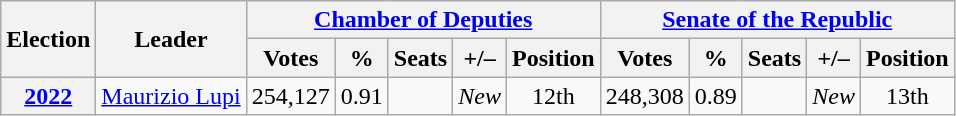<table class="wikitable" style="text-align:center">
<tr>
<th rowspan="2">Election</th>
<th rowspan="2">Leader</th>
<th colspan="5"><a href='#'>Chamber of Deputies</a></th>
<th colspan="5"><a href='#'>Senate of the Republic</a></th>
</tr>
<tr>
<th>Votes</th>
<th>%</th>
<th>Seats</th>
<th>+/–</th>
<th>Position</th>
<th>Votes</th>
<th>%</th>
<th>Seats</th>
<th>+/–</th>
<th>Position</th>
</tr>
<tr>
<th><a href='#'>2022</a></th>
<td><a href='#'>Maurizio Lupi</a></td>
<td>254,127</td>
<td>0.91</td>
<td></td>
<td><em>New</em></td>
<td>12th</td>
<td>248,308</td>
<td>0.89</td>
<td></td>
<td><em>New</em></td>
<td>13th</td>
</tr>
</table>
